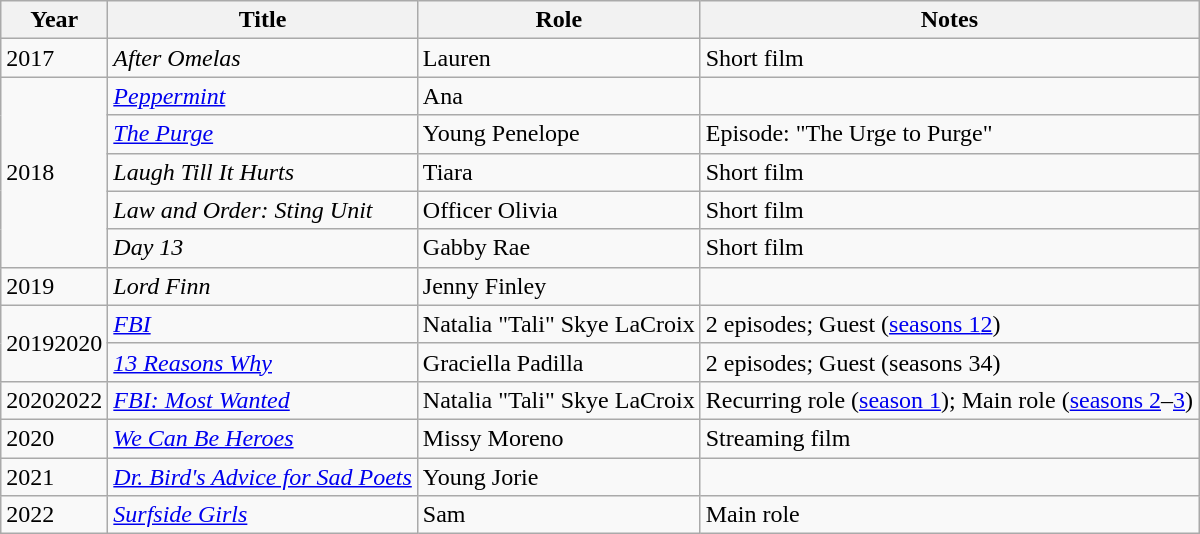<table class="wikitable sortable">
<tr>
<th>Year</th>
<th>Title</th>
<th>Role</th>
<th class="unsortable">Notes</th>
</tr>
<tr>
<td>2017</td>
<td><em>After Omelas</em></td>
<td>Lauren</td>
<td>Short film</td>
</tr>
<tr>
<td rowspan="5">2018</td>
<td><em><a href='#'>Peppermint</a></em></td>
<td>Ana</td>
<td></td>
</tr>
<tr>
<td><em><a href='#'>The Purge</a></em></td>
<td>Young Penelope</td>
<td>Episode: "The Urge to Purge"</td>
</tr>
<tr>
<td><em>Laugh Till It Hurts</em></td>
<td>Tiara</td>
<td>Short film</td>
</tr>
<tr>
<td><em>Law and Order: Sting Unit</em></td>
<td>Officer Olivia</td>
<td>Short film</td>
</tr>
<tr>
<td><em>Day 13</em></td>
<td>Gabby Rae</td>
<td>Short film</td>
</tr>
<tr>
<td>2019</td>
<td><em>Lord Finn</em></td>
<td>Jenny Finley</td>
<td></td>
</tr>
<tr>
<td rowspan="2">20192020</td>
<td><em><a href='#'>FBI</a></em></td>
<td>Natalia "Tali" Skye LaCroix</td>
<td>2 episodes; Guest (<a href='#'>seasons 1</a><a href='#'>2</a>)</td>
</tr>
<tr>
<td><em><a href='#'>13 Reasons Why</a></em></td>
<td>Graciella Padilla</td>
<td>2 episodes; Guest (seasons 34)</td>
</tr>
<tr>
<td>20202022</td>
<td><em><a href='#'>FBI: Most Wanted</a></em></td>
<td>Natalia "Tali" Skye LaCroix</td>
<td>Recurring role (<a href='#'>season 1</a>); Main role (<a href='#'>seasons 2</a>–<a href='#'>3</a>)</td>
</tr>
<tr>
<td>2020</td>
<td><em><a href='#'>We Can Be Heroes</a></em></td>
<td>Missy Moreno</td>
<td>Streaming film</td>
</tr>
<tr>
<td>2021</td>
<td><em><a href='#'>Dr. Bird's Advice for Sad Poets</a></em></td>
<td>Young Jorie</td>
<td></td>
</tr>
<tr>
<td>2022</td>
<td><em><a href='#'>Surfside Girls</a></em></td>
<td>Sam</td>
<td>Main role</td>
</tr>
</table>
